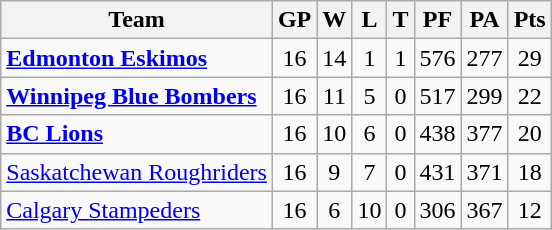<table class="wikitable">
<tr>
<th>Team</th>
<th>GP</th>
<th>W</th>
<th>L</th>
<th>T</th>
<th>PF</th>
<th>PA</th>
<th>Pts</th>
</tr>
<tr align="center">
<td align="left"><strong><a href='#'>Edmonton Eskimos</a></strong></td>
<td>16</td>
<td>14</td>
<td>1</td>
<td>1</td>
<td>576</td>
<td>277</td>
<td>29</td>
</tr>
<tr align="center">
<td align="left"><strong><a href='#'>Winnipeg Blue Bombers</a></strong></td>
<td>16</td>
<td>11</td>
<td>5</td>
<td>0</td>
<td>517</td>
<td>299</td>
<td>22</td>
</tr>
<tr align="center">
<td align="left"><strong><a href='#'>BC Lions</a></strong></td>
<td>16</td>
<td>10</td>
<td>6</td>
<td>0</td>
<td>438</td>
<td>377</td>
<td>20</td>
</tr>
<tr align="center">
<td align="left"><a href='#'>Saskatchewan Roughriders</a></td>
<td>16</td>
<td>9</td>
<td>7</td>
<td>0</td>
<td>431</td>
<td>371</td>
<td>18</td>
</tr>
<tr align="center">
<td align="left"><a href='#'>Calgary Stampeders</a></td>
<td>16</td>
<td>6</td>
<td>10</td>
<td>0</td>
<td>306</td>
<td>367</td>
<td>12</td>
</tr>
</table>
